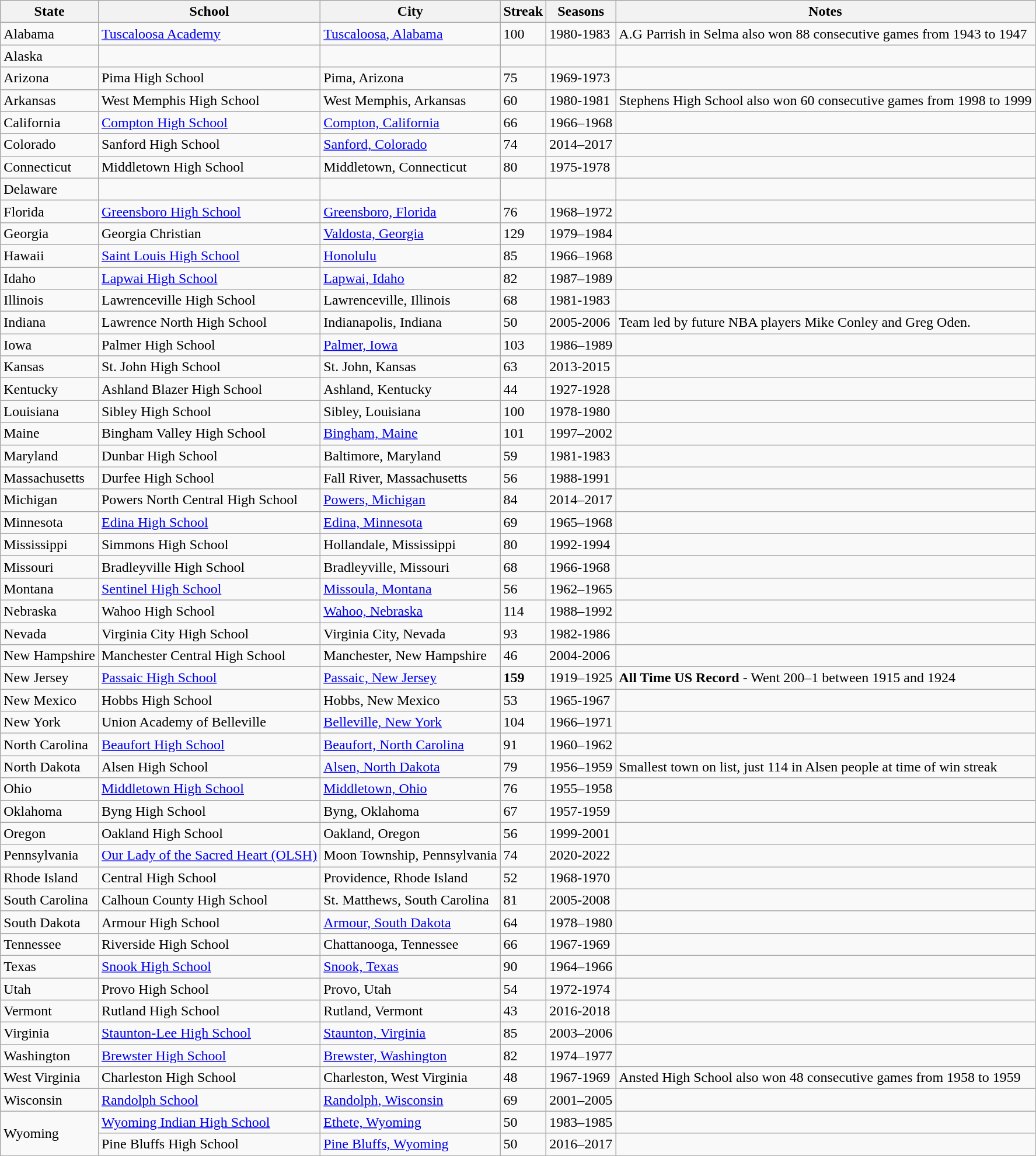<table class="wikitable sortable">
<tr>
<th>State</th>
<th>School</th>
<th>City</th>
<th>Streak</th>
<th>Seasons</th>
<th>Notes</th>
</tr>
<tr>
<td>Alabama</td>
<td><a href='#'>Tuscaloosa Academy</a></td>
<td><a href='#'>Tuscaloosa, Alabama</a></td>
<td>100</td>
<td>1980-1983</td>
<td>A.G Parrish in Selma also won 88 consecutive games from 1943 to 1947</td>
</tr>
<tr>
<td>Alaska</td>
<td></td>
<td></td>
<td></td>
<td></td>
<td></td>
</tr>
<tr>
<td>Arizona</td>
<td>Pima High School</td>
<td>Pima, Arizona</td>
<td>75</td>
<td>1969-1973</td>
<td></td>
</tr>
<tr>
<td>Arkansas</td>
<td>West Memphis High School</td>
<td>West Memphis, Arkansas</td>
<td>60</td>
<td>1980-1981</td>
<td>Stephens High School also won 60 consecutive games from 1998 to 1999</td>
</tr>
<tr>
<td>California</td>
<td><a href='#'>Compton High School</a></td>
<td><a href='#'>Compton, California</a></td>
<td>66</td>
<td>1966–1968</td>
<td></td>
</tr>
<tr>
<td>Colorado</td>
<td>Sanford High School</td>
<td><a href='#'>Sanford, Colorado</a></td>
<td>74</td>
<td>2014–2017</td>
<td></td>
</tr>
<tr>
<td>Connecticut</td>
<td>Middletown High School</td>
<td>Middletown, Connecticut</td>
<td>80</td>
<td>1975-1978</td>
<td></td>
</tr>
<tr>
<td>Delaware</td>
<td></td>
<td></td>
<td></td>
<td></td>
<td></td>
</tr>
<tr>
<td>Florida</td>
<td><a href='#'>Greensboro High School</a></td>
<td><a href='#'>Greensboro, Florida</a></td>
<td>76</td>
<td>1968–1972</td>
<td></td>
</tr>
<tr>
<td>Georgia</td>
<td>Georgia Christian</td>
<td><a href='#'>Valdosta, Georgia</a></td>
<td>129</td>
<td>1979–1984</td>
<td></td>
</tr>
<tr>
<td>Hawaii</td>
<td><a href='#'>Saint Louis High School</a></td>
<td><a href='#'>Honolulu</a></td>
<td>85</td>
<td>1966–1968</td>
<td></td>
</tr>
<tr>
<td>Idaho</td>
<td><a href='#'>Lapwai High School</a></td>
<td><a href='#'>Lapwai, Idaho</a></td>
<td>82</td>
<td>1987–1989</td>
<td></td>
</tr>
<tr>
<td>Illinois</td>
<td>Lawrenceville High School</td>
<td>Lawrenceville, Illinois</td>
<td>68</td>
<td>1981-1983</td>
<td></td>
</tr>
<tr>
<td>Indiana</td>
<td>Lawrence North High School</td>
<td>Indianapolis, Indiana</td>
<td>50</td>
<td>2005-2006</td>
<td>Team led by future NBA players Mike Conley and Greg Oden.</td>
</tr>
<tr>
<td>Iowa</td>
<td>Palmer High School</td>
<td><a href='#'>Palmer, Iowa</a></td>
<td>103</td>
<td>1986–1989</td>
<td></td>
</tr>
<tr>
<td>Kansas</td>
<td>St. John High School</td>
<td>St. John, Kansas</td>
<td>63</td>
<td>2013-2015</td>
<td></td>
</tr>
<tr>
<td>Kentucky</td>
<td>Ashland Blazer High School</td>
<td>Ashland, Kentucky</td>
<td>44</td>
<td>1927-1928</td>
<td></td>
</tr>
<tr>
<td>Louisiana</td>
<td>Sibley High School</td>
<td>Sibley, Louisiana</td>
<td>100</td>
<td>1978-1980</td>
<td></td>
</tr>
<tr>
<td>Maine</td>
<td>Bingham Valley High School</td>
<td><a href='#'>Bingham, Maine</a></td>
<td>101</td>
<td>1997–2002</td>
<td></td>
</tr>
<tr>
<td>Maryland</td>
<td>Dunbar High School</td>
<td>Baltimore, Maryland</td>
<td>59</td>
<td>1981-1983</td>
<td></td>
</tr>
<tr>
<td>Massachusetts</td>
<td>Durfee High School</td>
<td>Fall River, Massachusetts</td>
<td>56</td>
<td>1988-1991</td>
<td></td>
</tr>
<tr>
<td>Michigan</td>
<td>Powers North Central High School</td>
<td><a href='#'>Powers, Michigan</a></td>
<td>84</td>
<td>2014–2017</td>
<td></td>
</tr>
<tr>
<td>Minnesota</td>
<td><a href='#'>Edina High School</a></td>
<td><a href='#'>Edina, Minnesota</a></td>
<td>69</td>
<td>1965–1968</td>
<td></td>
</tr>
<tr>
<td>Mississippi</td>
<td>Simmons High School</td>
<td>Hollandale, Mississippi</td>
<td>80</td>
<td>1992-1994</td>
<td></td>
</tr>
<tr>
<td>Missouri</td>
<td>Bradleyville High School</td>
<td>Bradleyville, Missouri</td>
<td>68</td>
<td>1966-1968</td>
<td></td>
</tr>
<tr>
<td>Montana</td>
<td><a href='#'>Sentinel High School</a></td>
<td><a href='#'>Missoula, Montana</a></td>
<td>56</td>
<td>1962–1965</td>
<td></td>
</tr>
<tr>
<td>Nebraska</td>
<td>Wahoo High School</td>
<td><a href='#'>Wahoo, Nebraska</a></td>
<td>114</td>
<td>1988–1992</td>
<td></td>
</tr>
<tr>
<td>Nevada</td>
<td>Virginia City High School</td>
<td>Virginia City, Nevada</td>
<td>93</td>
<td>1982-1986</td>
<td></td>
</tr>
<tr>
<td>New Hampshire</td>
<td>Manchester Central High School</td>
<td>Manchester, New Hampshire</td>
<td>46</td>
<td>2004-2006</td>
<td></td>
</tr>
<tr>
<td>New Jersey</td>
<td><a href='#'>Passaic High School</a></td>
<td><a href='#'>Passaic, New Jersey</a></td>
<td><strong>159</strong></td>
<td>1919–1925</td>
<td><strong>All Time US Record</strong> - Went 200–1 between 1915 and 1924</td>
</tr>
<tr>
<td>New Mexico</td>
<td>Hobbs High School</td>
<td>Hobbs, New Mexico</td>
<td>53</td>
<td>1965-1967</td>
<td></td>
</tr>
<tr>
<td>New York</td>
<td>Union Academy of Belleville</td>
<td><a href='#'>Belleville, New York</a></td>
<td>104</td>
<td>1966–1971</td>
<td></td>
</tr>
<tr>
<td>North Carolina</td>
<td><a href='#'>Beaufort High School</a></td>
<td><a href='#'>Beaufort, North Carolina</a></td>
<td>91</td>
<td>1960–1962</td>
<td></td>
</tr>
<tr>
<td>North Dakota</td>
<td>Alsen High School </td>
<td><a href='#'>Alsen, North Dakota</a></td>
<td>79</td>
<td>1956–1959</td>
<td>Smallest town on list, just 114 in Alsen people at time of win streak</td>
</tr>
<tr>
<td>Ohio</td>
<td><a href='#'>Middletown High School</a></td>
<td><a href='#'>Middletown, Ohio</a></td>
<td>76</td>
<td>1955–1958</td>
<td></td>
</tr>
<tr>
<td>Oklahoma</td>
<td>Byng High School</td>
<td>Byng, Oklahoma</td>
<td>67</td>
<td>1957-1959</td>
<td></td>
</tr>
<tr>
<td>Oregon</td>
<td>Oakland High School</td>
<td>Oakland, Oregon</td>
<td>56</td>
<td>1999-2001</td>
<td></td>
</tr>
<tr>
<td>Pennsylvania</td>
<td><a href='#'> Our Lady of the Sacred Heart (OLSH)</a></td>
<td>Moon Township, Pennsylvania</td>
<td>74</td>
<td>2020-2022</td>
<td></td>
</tr>
<tr>
<td>Rhode Island</td>
<td>Central High School</td>
<td>Providence, Rhode Island</td>
<td>52</td>
<td>1968-1970</td>
<td></td>
</tr>
<tr>
<td>South Carolina</td>
<td>Calhoun County High School</td>
<td>St. Matthews, South Carolina</td>
<td>81</td>
<td>2005-2008</td>
<td></td>
</tr>
<tr>
<td>South Dakota</td>
<td>Armour High School</td>
<td><a href='#'>Armour, South Dakota</a></td>
<td>64</td>
<td>1978–1980</td>
<td></td>
</tr>
<tr>
<td>Tennessee</td>
<td>Riverside High School</td>
<td>Chattanooga, Tennessee</td>
<td>66</td>
<td>1967-1969</td>
<td></td>
</tr>
<tr>
<td>Texas</td>
<td><a href='#'>Snook High School</a></td>
<td><a href='#'>Snook, Texas</a></td>
<td>90</td>
<td>1964–1966</td>
<td></td>
</tr>
<tr>
<td>Utah</td>
<td>Provo High School</td>
<td>Provo, Utah</td>
<td>54</td>
<td>1972-1974</td>
<td></td>
</tr>
<tr>
<td>Vermont</td>
<td>Rutland High School</td>
<td>Rutland, Vermont</td>
<td>43</td>
<td>2016-2018</td>
<td></td>
</tr>
<tr>
<td>Virginia</td>
<td><a href='#'>Staunton-Lee High School</a></td>
<td><a href='#'>Staunton, Virginia</a></td>
<td>85</td>
<td>2003–2006</td>
<td></td>
</tr>
<tr>
<td>Washington</td>
<td><a href='#'>Brewster High School</a></td>
<td><a href='#'>Brewster, Washington</a></td>
<td>82</td>
<td>1974–1977</td>
<td></td>
</tr>
<tr>
<td>West Virginia</td>
<td>Charleston High School</td>
<td>Charleston, West Virginia</td>
<td>48</td>
<td>1967-1969</td>
<td>Ansted High School also won 48 consecutive games from 1958 to 1959</td>
</tr>
<tr>
<td>Wisconsin</td>
<td><a href='#'>Randolph School</a></td>
<td><a href='#'>Randolph, Wisconsin</a></td>
<td>69</td>
<td>2001–2005</td>
<td></td>
</tr>
<tr>
<td rowspan="2">Wyoming</td>
<td><a href='#'>Wyoming Indian High School</a></td>
<td><a href='#'>Ethete, Wyoming</a></td>
<td>50</td>
<td>1983–1985</td>
<td></td>
</tr>
<tr>
<td>Pine Bluffs High School </td>
<td><a href='#'>Pine Bluffs, Wyoming</a></td>
<td>50</td>
<td>2016–2017</td>
<td></td>
</tr>
</table>
